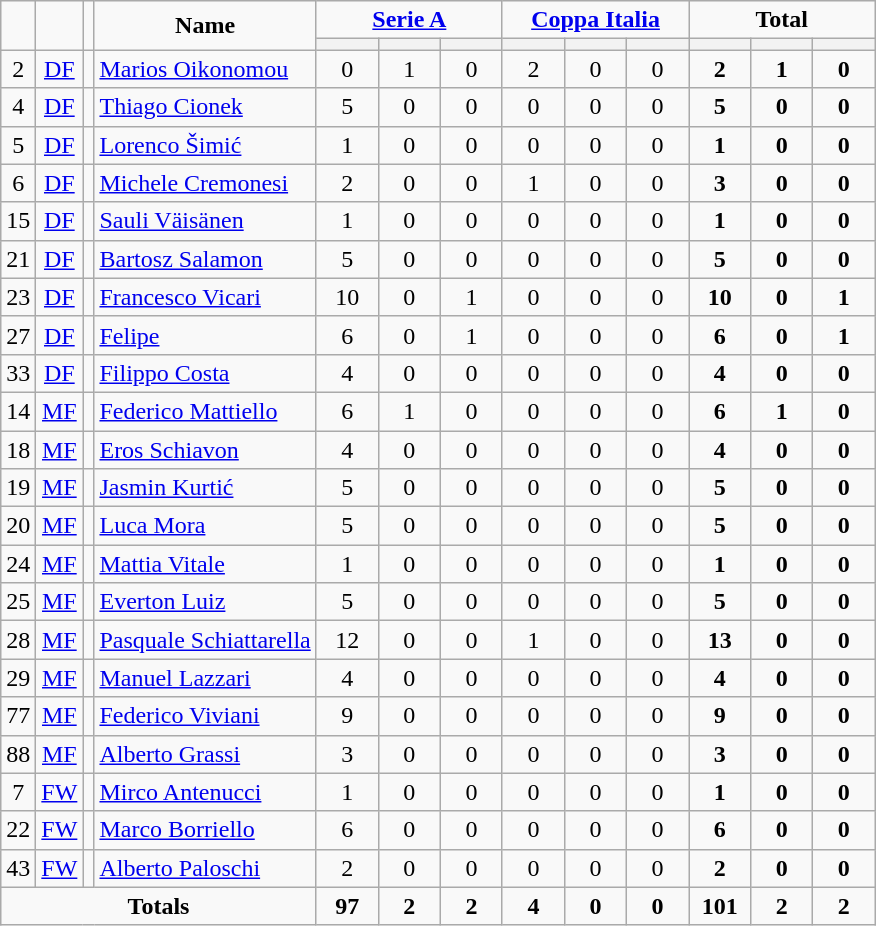<table class="wikitable" style="text-align:center;">
<tr>
<td rowspan="2" !width=15><strong></strong></td>
<td rowspan="2" !width=15><strong></strong></td>
<td rowspan="2" !width=15><strong></strong></td>
<td rowspan="2" !width=120><strong>Name</strong></td>
<td colspan="3"><strong><a href='#'>Serie A</a></strong></td>
<td colspan="3"><strong><a href='#'>Coppa Italia</a></strong></td>
<td colspan="3"><strong>Total</strong></td>
</tr>
<tr>
<th width=34; background:#fe9;"></th>
<th width=34; background:#fe9;"></th>
<th width=34; background:#ff8888;"></th>
<th width=34; background:#fe9;"></th>
<th width=34; background:#fe9;"></th>
<th width=34; background:#ff8888;"></th>
<th width=34; background:#fe9;"></th>
<th width=34; background:#fe9;"></th>
<th width=34; background:#ff8888;"></th>
</tr>
<tr>
<td>2</td>
<td><a href='#'>DF</a></td>
<td></td>
<td align=left><a href='#'>Marios Oikonomou</a></td>
<td>0</td>
<td>1</td>
<td>0</td>
<td>2</td>
<td>0</td>
<td>0</td>
<td><strong>2</strong></td>
<td><strong>1</strong></td>
<td><strong>0</strong></td>
</tr>
<tr>
<td>4</td>
<td><a href='#'>DF</a></td>
<td></td>
<td align=left><a href='#'>Thiago Cionek</a></td>
<td>5</td>
<td>0</td>
<td>0</td>
<td>0</td>
<td>0</td>
<td>0</td>
<td><strong>5</strong></td>
<td><strong>0</strong></td>
<td><strong>0</strong></td>
</tr>
<tr>
<td>5</td>
<td><a href='#'>DF</a></td>
<td></td>
<td align=left><a href='#'>Lorenco Šimić</a></td>
<td>1</td>
<td>0</td>
<td>0</td>
<td>0</td>
<td>0</td>
<td>0</td>
<td><strong>1</strong></td>
<td><strong>0</strong></td>
<td><strong>0</strong></td>
</tr>
<tr>
<td>6</td>
<td><a href='#'>DF</a></td>
<td></td>
<td align=left><a href='#'>Michele Cremonesi</a></td>
<td>2</td>
<td>0</td>
<td>0</td>
<td>1</td>
<td>0</td>
<td>0</td>
<td><strong>3</strong></td>
<td><strong>0</strong></td>
<td><strong>0</strong></td>
</tr>
<tr>
<td>15</td>
<td><a href='#'>DF</a></td>
<td></td>
<td align=left><a href='#'>Sauli Väisänen</a></td>
<td>1</td>
<td>0</td>
<td>0</td>
<td>0</td>
<td>0</td>
<td>0</td>
<td><strong>1</strong></td>
<td><strong>0</strong></td>
<td><strong>0</strong></td>
</tr>
<tr>
<td>21</td>
<td><a href='#'>DF</a></td>
<td></td>
<td align=left><a href='#'>Bartosz Salamon</a></td>
<td>5</td>
<td>0</td>
<td>0</td>
<td>0</td>
<td>0</td>
<td>0</td>
<td><strong>5</strong></td>
<td><strong>0</strong></td>
<td><strong>0</strong></td>
</tr>
<tr>
<td>23</td>
<td><a href='#'>DF</a></td>
<td></td>
<td align=left><a href='#'>Francesco Vicari</a></td>
<td>10</td>
<td>0</td>
<td>1</td>
<td>0</td>
<td>0</td>
<td>0</td>
<td><strong>10</strong></td>
<td><strong>0</strong></td>
<td><strong>1</strong></td>
</tr>
<tr>
<td>27</td>
<td><a href='#'>DF</a></td>
<td></td>
<td align=left><a href='#'>Felipe</a></td>
<td>6</td>
<td>0</td>
<td>1</td>
<td>0</td>
<td>0</td>
<td>0</td>
<td><strong>6</strong></td>
<td><strong>0</strong></td>
<td><strong>1</strong></td>
</tr>
<tr>
<td>33</td>
<td><a href='#'>DF</a></td>
<td></td>
<td align=left><a href='#'>Filippo Costa</a></td>
<td>4</td>
<td>0</td>
<td>0</td>
<td>0</td>
<td>0</td>
<td>0</td>
<td><strong>4</strong></td>
<td><strong>0</strong></td>
<td><strong>0</strong></td>
</tr>
<tr>
<td>14</td>
<td><a href='#'>MF</a></td>
<td></td>
<td align=left><a href='#'>Federico Mattiello</a></td>
<td>6</td>
<td>1</td>
<td>0</td>
<td>0</td>
<td>0</td>
<td>0</td>
<td><strong>6</strong></td>
<td><strong>1</strong></td>
<td><strong>0</strong></td>
</tr>
<tr>
<td>18</td>
<td><a href='#'>MF</a></td>
<td></td>
<td align=left><a href='#'>Eros Schiavon</a></td>
<td>4</td>
<td>0</td>
<td>0</td>
<td>0</td>
<td>0</td>
<td>0</td>
<td><strong>4</strong></td>
<td><strong>0</strong></td>
<td><strong>0</strong></td>
</tr>
<tr>
<td>19</td>
<td><a href='#'>MF</a></td>
<td></td>
<td align=left><a href='#'>Jasmin Kurtić</a></td>
<td>5</td>
<td>0</td>
<td>0</td>
<td>0</td>
<td>0</td>
<td>0</td>
<td><strong>5</strong></td>
<td><strong>0</strong></td>
<td><strong>0</strong></td>
</tr>
<tr>
<td>20</td>
<td><a href='#'>MF</a></td>
<td></td>
<td align=left><a href='#'>Luca Mora</a></td>
<td>5</td>
<td>0</td>
<td>0</td>
<td>0</td>
<td>0</td>
<td>0</td>
<td><strong>5</strong></td>
<td><strong>0</strong></td>
<td><strong>0</strong></td>
</tr>
<tr>
<td>24</td>
<td><a href='#'>MF</a></td>
<td></td>
<td align=left><a href='#'>Mattia Vitale</a></td>
<td>1</td>
<td>0</td>
<td>0</td>
<td>0</td>
<td>0</td>
<td>0</td>
<td><strong>1</strong></td>
<td><strong>0</strong></td>
<td><strong>0</strong></td>
</tr>
<tr>
<td>25</td>
<td><a href='#'>MF</a></td>
<td></td>
<td align=left><a href='#'>Everton Luiz</a></td>
<td>5</td>
<td>0</td>
<td>0</td>
<td>0</td>
<td>0</td>
<td>0</td>
<td><strong>5</strong></td>
<td><strong>0</strong></td>
<td><strong>0</strong></td>
</tr>
<tr>
<td>28</td>
<td><a href='#'>MF</a></td>
<td></td>
<td align=left><a href='#'>Pasquale Schiattarella</a></td>
<td>12</td>
<td>0</td>
<td>0</td>
<td>1</td>
<td>0</td>
<td>0</td>
<td><strong>13</strong></td>
<td><strong>0</strong></td>
<td><strong>0</strong></td>
</tr>
<tr>
<td>29</td>
<td><a href='#'>MF</a></td>
<td></td>
<td align=left><a href='#'>Manuel Lazzari</a></td>
<td>4</td>
<td>0</td>
<td>0</td>
<td>0</td>
<td>0</td>
<td>0</td>
<td><strong>4</strong></td>
<td><strong>0</strong></td>
<td><strong>0</strong></td>
</tr>
<tr>
<td>77</td>
<td><a href='#'>MF</a></td>
<td></td>
<td align=left><a href='#'>Federico Viviani</a></td>
<td>9</td>
<td>0</td>
<td>0</td>
<td>0</td>
<td>0</td>
<td>0</td>
<td><strong>9</strong></td>
<td><strong>0</strong></td>
<td><strong>0</strong></td>
</tr>
<tr>
<td>88</td>
<td><a href='#'>MF</a></td>
<td></td>
<td align=left><a href='#'>Alberto Grassi</a></td>
<td>3</td>
<td>0</td>
<td>0</td>
<td>0</td>
<td>0</td>
<td>0</td>
<td><strong>3</strong></td>
<td><strong>0</strong></td>
<td><strong>0</strong></td>
</tr>
<tr>
<td>7</td>
<td><a href='#'>FW</a></td>
<td></td>
<td align=left><a href='#'>Mirco Antenucci</a></td>
<td>1</td>
<td>0</td>
<td>0</td>
<td>0</td>
<td>0</td>
<td>0</td>
<td><strong>1</strong></td>
<td><strong>0</strong></td>
<td><strong>0</strong></td>
</tr>
<tr>
<td>22</td>
<td><a href='#'>FW</a></td>
<td></td>
<td align=left><a href='#'>Marco Borriello</a></td>
<td>6</td>
<td>0</td>
<td>0</td>
<td>0</td>
<td>0</td>
<td>0</td>
<td><strong>6</strong></td>
<td><strong>0</strong></td>
<td><strong>0</strong></td>
</tr>
<tr>
<td>43</td>
<td><a href='#'>FW</a></td>
<td></td>
<td align=left><a href='#'>Alberto Paloschi</a></td>
<td>2</td>
<td>0</td>
<td>0</td>
<td>0</td>
<td>0</td>
<td>0</td>
<td><strong>2</strong></td>
<td><strong>0</strong></td>
<td><strong>0</strong></td>
</tr>
<tr>
<td colspan=4><strong>Totals</strong></td>
<td><strong>97</strong></td>
<td><strong>2</strong></td>
<td><strong>2</strong></td>
<td><strong>4</strong></td>
<td><strong>0</strong></td>
<td><strong>0</strong></td>
<td><strong>101</strong></td>
<td><strong>2</strong></td>
<td><strong>2</strong></td>
</tr>
</table>
